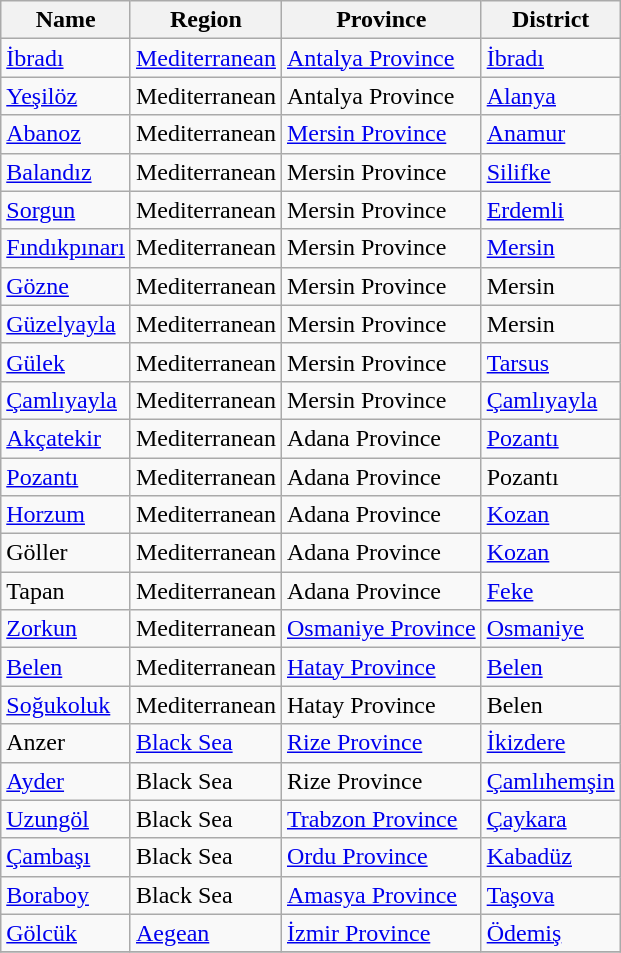<table class="wikitable sortable">
<tr>
<th>Name</th>
<th>Region</th>
<th>Province</th>
<th>District</th>
</tr>
<tr>
<td><a href='#'>İbradı</a></td>
<td><a href='#'>Mediterranean</a></td>
<td><a href='#'>Antalya Province</a></td>
<td><a href='#'>İbradı</a></td>
</tr>
<tr>
<td><a href='#'>Yeşilöz</a></td>
<td>Mediterranean</td>
<td>Antalya Province</td>
<td><a href='#'>Alanya</a></td>
</tr>
<tr>
<td><a href='#'>Abanoz</a></td>
<td>Mediterranean</td>
<td><a href='#'>Mersin Province</a></td>
<td><a href='#'>Anamur</a></td>
</tr>
<tr>
<td><a href='#'>Balandız</a></td>
<td>Mediterranean</td>
<td>Mersin Province</td>
<td><a href='#'>Silifke</a></td>
</tr>
<tr>
<td><a href='#'>Sorgun</a></td>
<td>Mediterranean</td>
<td>Mersin Province</td>
<td><a href='#'>Erdemli</a></td>
</tr>
<tr>
<td><a href='#'>Fındıkpınarı</a></td>
<td>Mediterranean</td>
<td>Mersin Province</td>
<td><a href='#'>Mersin</a></td>
</tr>
<tr>
<td><a href='#'>Gözne</a></td>
<td>Mediterranean</td>
<td>Mersin Province</td>
<td>Mersin</td>
</tr>
<tr>
<td><a href='#'>Güzelyayla</a></td>
<td>Mediterranean</td>
<td>Mersin Province</td>
<td>Mersin</td>
</tr>
<tr>
<td><a href='#'>Gülek</a></td>
<td>Mediterranean</td>
<td>Mersin Province</td>
<td><a href='#'>Tarsus</a></td>
</tr>
<tr>
<td><a href='#'>Çamlıyayla</a></td>
<td>Mediterranean</td>
<td>Mersin Province</td>
<td><a href='#'>Çamlıyayla</a></td>
</tr>
<tr>
<td><a href='#'>Akçatekir</a></td>
<td>Mediterranean</td>
<td>Adana Province</td>
<td><a href='#'>Pozantı</a></td>
</tr>
<tr>
<td><a href='#'>Pozantı</a></td>
<td>Mediterranean</td>
<td>Adana Province</td>
<td>Pozantı</td>
</tr>
<tr>
<td><a href='#'>Horzum</a></td>
<td>Mediterranean</td>
<td>Adana Province</td>
<td><a href='#'>Kozan</a></td>
</tr>
<tr>
<td>Göller</td>
<td>Mediterranean</td>
<td>Adana Province</td>
<td><a href='#'>Kozan</a></td>
</tr>
<tr>
<td>Tapan</td>
<td>Mediterranean</td>
<td>Adana Province</td>
<td><a href='#'>Feke</a></td>
</tr>
<tr>
<td><a href='#'>Zorkun</a></td>
<td>Mediterranean</td>
<td><a href='#'>Osmaniye Province</a></td>
<td><a href='#'>Osmaniye</a></td>
</tr>
<tr>
<td><a href='#'>Belen</a></td>
<td>Mediterranean</td>
<td><a href='#'>Hatay Province</a></td>
<td><a href='#'>Belen</a></td>
</tr>
<tr>
<td><a href='#'>Soğukoluk</a></td>
<td>Mediterranean</td>
<td>Hatay Province</td>
<td>Belen</td>
</tr>
<tr>
<td>Anzer</td>
<td><a href='#'>Black Sea</a></td>
<td><a href='#'>Rize Province</a></td>
<td><a href='#'>İkizdere</a></td>
</tr>
<tr>
<td><a href='#'>Ayder</a></td>
<td>Black Sea</td>
<td>Rize Province</td>
<td><a href='#'>Çamlıhemşin</a></td>
</tr>
<tr>
<td><a href='#'>Uzungöl</a></td>
<td>Black Sea</td>
<td><a href='#'>Trabzon Province</a></td>
<td><a href='#'>Çaykara</a></td>
</tr>
<tr>
<td><a href='#'>Çambaşı</a></td>
<td>Black Sea</td>
<td><a href='#'>Ordu Province</a></td>
<td><a href='#'>Kabadüz</a></td>
</tr>
<tr>
<td><a href='#'>Boraboy</a></td>
<td>Black Sea</td>
<td><a href='#'>Amasya Province</a></td>
<td><a href='#'>Taşova</a></td>
</tr>
<tr>
<td><a href='#'>Gölcük</a></td>
<td><a href='#'>Aegean</a></td>
<td><a href='#'>İzmir Province</a></td>
<td><a href='#'>Ödemiş</a></td>
</tr>
<tr>
</tr>
</table>
